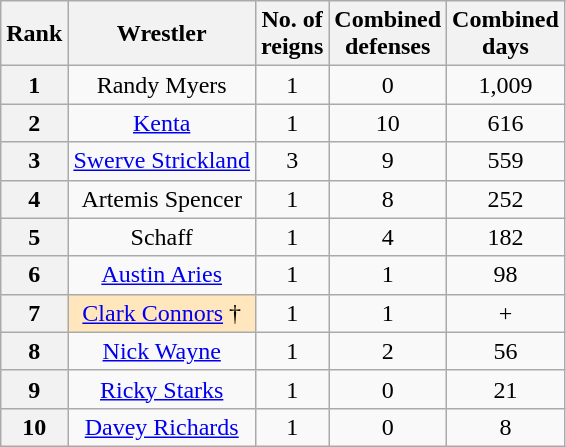<table class="wikitable sortable" style="text-align: center">
<tr>
<th>Rank</th>
<th>Wrestler</th>
<th>No. of<br>reigns</th>
<th>Combined<br>defenses</th>
<th>Combined<br>days</th>
</tr>
<tr>
<th>1</th>
<td>Randy Myers</td>
<td>1</td>
<td>0</td>
<td>1,009</td>
</tr>
<tr>
<th>2</th>
<td><a href='#'>Kenta</a></td>
<td>1</td>
<td>10</td>
<td>616</td>
</tr>
<tr>
<th>3</th>
<td><a href='#'>Swerve Strickland</a></td>
<td>3</td>
<td>9</td>
<td>559</td>
</tr>
<tr>
<th>4</th>
<td>Artemis Spencer</td>
<td>1</td>
<td>8</td>
<td>252</td>
</tr>
<tr>
<th>5</th>
<td>Schaff</td>
<td>1</td>
<td>4</td>
<td>182</td>
</tr>
<tr>
<th>6</th>
<td><a href='#'>Austin Aries</a></td>
<td>1</td>
<td>1</td>
<td>98</td>
</tr>
<tr>
<th>7</th>
<td style="background-color:#FFE6BD"><a href='#'>Clark Connors</a> †</td>
<td>1</td>
<td>1</td>
<td>+</td>
</tr>
<tr>
<th>8</th>
<td><a href='#'>Nick Wayne</a></td>
<td>1</td>
<td>2</td>
<td>56</td>
</tr>
<tr>
<th>9</th>
<td><a href='#'>Ricky Starks</a></td>
<td>1</td>
<td>0</td>
<td>21</td>
</tr>
<tr>
<th>10</th>
<td><a href='#'>Davey Richards</a></td>
<td>1</td>
<td>0</td>
<td>8</td>
</tr>
</table>
